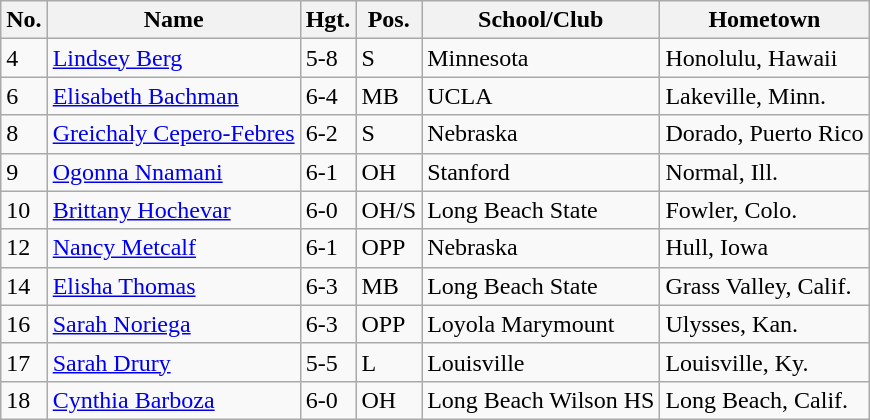<table class="wikitable">
<tr>
<th>No.</th>
<th>Name</th>
<th>Hgt.</th>
<th>Pos.</th>
<th>School/Club</th>
<th>Hometown</th>
</tr>
<tr>
<td>4</td>
<td><a href='#'>Lindsey Berg</a></td>
<td>5-8</td>
<td>S</td>
<td>Minnesota</td>
<td>Honolulu, Hawaii</td>
</tr>
<tr>
<td>6</td>
<td><a href='#'>Elisabeth Bachman</a></td>
<td>6-4</td>
<td>MB</td>
<td>UCLA</td>
<td>Lakeville, Minn.</td>
</tr>
<tr>
<td>8</td>
<td><a href='#'>Greichaly Cepero-Febres</a></td>
<td>6-2</td>
<td>S</td>
<td>Nebraska</td>
<td>Dorado, Puerto Rico</td>
</tr>
<tr>
<td>9</td>
<td><a href='#'>Ogonna Nnamani</a></td>
<td>6-1</td>
<td>OH</td>
<td>Stanford</td>
<td>Normal, Ill.</td>
</tr>
<tr>
<td>10</td>
<td><a href='#'>Brittany Hochevar</a></td>
<td>6-0</td>
<td>OH/S</td>
<td>Long Beach State</td>
<td>Fowler, Colo.</td>
</tr>
<tr>
<td>12</td>
<td><a href='#'>Nancy Metcalf</a></td>
<td>6-1</td>
<td>OPP</td>
<td>Nebraska</td>
<td>Hull, Iowa</td>
</tr>
<tr>
<td>14</td>
<td><a href='#'>Elisha Thomas</a></td>
<td>6-3</td>
<td>MB</td>
<td>Long Beach State</td>
<td>Grass Valley, Calif.</td>
</tr>
<tr>
<td>16</td>
<td><a href='#'>Sarah Noriega</a></td>
<td>6-3</td>
<td>OPP</td>
<td>Loyola Marymount</td>
<td>Ulysses, Kan.</td>
</tr>
<tr>
<td>17</td>
<td><a href='#'>Sarah Drury</a></td>
<td>5-5</td>
<td>L</td>
<td>Louisville</td>
<td>Louisville, Ky.</td>
</tr>
<tr>
<td>18</td>
<td><a href='#'>Cynthia Barboza</a></td>
<td>6-0</td>
<td>OH</td>
<td>Long Beach Wilson HS</td>
<td>Long Beach, Calif.</td>
</tr>
</table>
